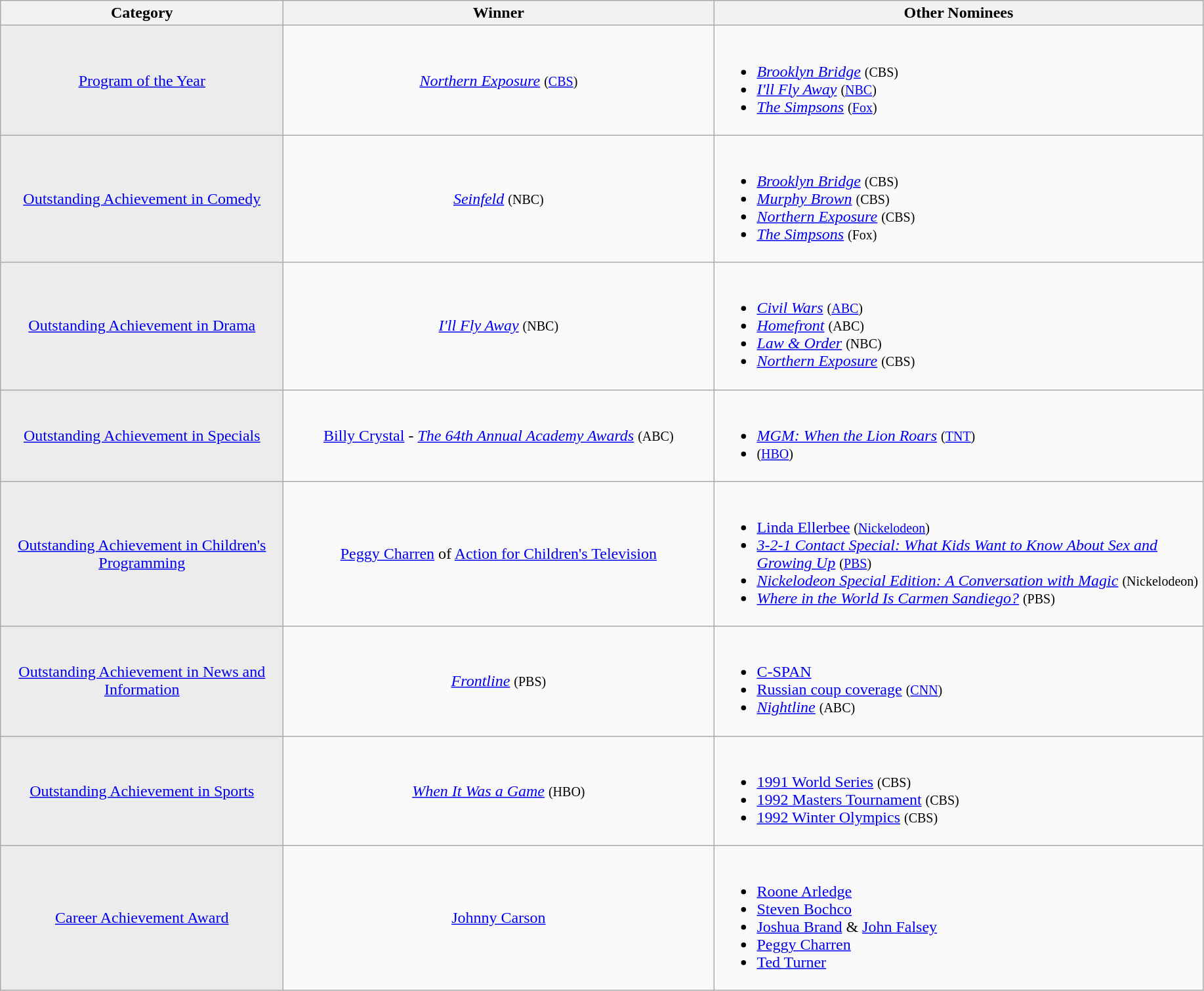<table class="wikitable">
<tr>
<th width="280">Category</th>
<th width="430">Winner</th>
<th width="490">Other Nominees</th>
</tr>
<tr>
<td align="center" style="background: #ececec; color: grey; vertical-align: middle; text-align: center;" class="table-na"><a href='#'>Program of the Year</a></td>
<td align="center"><em><a href='#'>Northern Exposure</a></em> <small>(<a href='#'>CBS</a>)</small></td>
<td><br><ul><li><em><a href='#'>Brooklyn Bridge</a></em> <small>(CBS)</small></li><li><em><a href='#'>I'll Fly Away</a></em> <small>(<a href='#'>NBC</a>)</small></li><li><em><a href='#'>The Simpsons</a></em> <small>(<a href='#'>Fox</a>)</small></li></ul></td>
</tr>
<tr>
<td align="center" style="background: #ececec; color: grey; vertical-align: middle; text-align: center;" class="table-na"><a href='#'>Outstanding Achievement in Comedy</a></td>
<td align="center"><em><a href='#'>Seinfeld</a></em> <small>(NBC)</small></td>
<td><br><ul><li><em><a href='#'>Brooklyn Bridge</a></em> <small>(CBS)</small></li><li><em><a href='#'>Murphy Brown</a></em> <small>(CBS)</small></li><li><em><a href='#'>Northern Exposure</a></em> <small>(CBS)</small></li><li><em><a href='#'>The Simpsons</a></em> <small>(Fox)</small></li></ul></td>
</tr>
<tr>
<td align="center" style="background: #ececec; color: grey; vertical-align: middle; text-align: center;" class="table-na"><a href='#'>Outstanding Achievement in Drama</a></td>
<td align="center"><em><a href='#'>I'll Fly Away</a></em> <small>(NBC)</small></td>
<td><br><ul><li><em><a href='#'>Civil Wars</a></em> <small>(<a href='#'>ABC</a>)</small></li><li><em><a href='#'>Homefront</a></em> <small>(ABC)</small></li><li><em><a href='#'>Law & Order</a></em> <small>(NBC)</small></li><li><em><a href='#'>Northern Exposure</a></em> <small>(CBS)</small></li></ul></td>
</tr>
<tr>
<td align="center" style="background: #ececec; color: grey; vertical-align: middle; text-align: center;" class="table-na"><a href='#'>Outstanding Achievement in Specials</a></td>
<td align="center"><a href='#'>Billy Crystal</a> - <em><a href='#'>The 64th Annual Academy Awards</a></em> <small>(ABC)</small></td>
<td><br><ul><li><em><a href='#'>MGM: When the Lion Roars</a></em> <small>(<a href='#'>TNT</a>)</small></li><li><em></em> <small>(<a href='#'>HBO</a>)</small></li></ul></td>
</tr>
<tr>
<td align="center" style="background: #ececec; color: grey; vertical-align: middle; text-align: center;" class="table-na"><a href='#'>Outstanding Achievement in Children's Programming</a></td>
<td align="center"><a href='#'>Peggy Charren</a> of <a href='#'>Action for Children's Television</a></td>
<td><br><ul><li><a href='#'>Linda Ellerbee</a> <small>(<a href='#'>Nickelodeon</a>)</small></li><li><em><a href='#'>3-2-1 Contact Special: What Kids Want to Know About Sex and Growing Up</a></em> <small>(<a href='#'>PBS</a>)</small></li><li><em><a href='#'>Nickelodeon Special Edition: A Conversation with Magic</a></em> <small>(Nickelodeon)</small></li><li><em><a href='#'>Where in the World Is Carmen Sandiego?</a></em> <small>(PBS)</small></li></ul></td>
</tr>
<tr>
<td align="center" style="background: #ececec; color: grey; vertical-align: middle; text-align: center;" class="table-na"><a href='#'>Outstanding Achievement in News and Information</a></td>
<td align="center"><em><a href='#'>Frontline</a></em> <small>(PBS)</small></td>
<td><br><ul><li><a href='#'>C-SPAN</a></li><li><a href='#'>Russian coup coverage</a> <small>(<a href='#'>CNN</a>)</small></li><li><em><a href='#'>Nightline</a></em> <small>(ABC)</small></li></ul></td>
</tr>
<tr>
<td align="center" style="background: #ececec; color: grey; vertical-align: middle; text-align: center;" class="table-na"><a href='#'>Outstanding Achievement in Sports</a></td>
<td align="center"><em><a href='#'>When It Was a Game</a></em> <small>(HBO)</small></td>
<td><br><ul><li><a href='#'>1991 World Series</a> <small>(CBS)</small></li><li><a href='#'>1992 Masters Tournament</a> <small>(CBS)</small></li><li><a href='#'>1992 Winter Olympics</a> <small>(CBS)</small></li></ul></td>
</tr>
<tr>
<td align="center" style="background: #ececec; color: grey; vertical-align: middle; text-align: center;" class="table-na"><a href='#'>Career Achievement Award</a></td>
<td align="center"><a href='#'>Johnny Carson</a></td>
<td><br><ul><li><a href='#'>Roone Arledge</a></li><li><a href='#'>Steven Bochco</a></li><li><a href='#'>Joshua Brand</a> & <a href='#'>John Falsey</a></li><li><a href='#'>Peggy Charren</a></li><li><a href='#'>Ted Turner</a></li></ul></td>
</tr>
</table>
